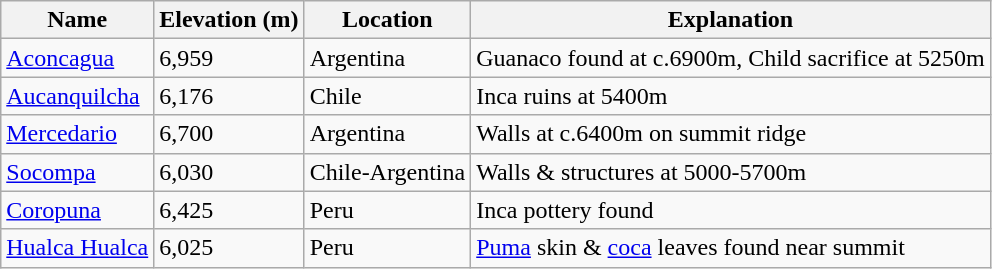<table class="wikitable sortable">
<tr>
<th>Name</th>
<th>Elevation (m)</th>
<th>Location</th>
<th>Explanation</th>
</tr>
<tr>
<td><a href='#'>Aconcagua</a></td>
<td>6,959</td>
<td>Argentina</td>
<td>Guanaco found at c.6900m, Child sacrifice at 5250m</td>
</tr>
<tr>
<td><a href='#'>Aucanquilcha</a></td>
<td>6,176</td>
<td>Chile</td>
<td>Inca ruins at 5400m</td>
</tr>
<tr>
<td><a href='#'>Mercedario</a></td>
<td>6,700</td>
<td>Argentina</td>
<td>Walls at c.6400m on summit ridge</td>
</tr>
<tr>
<td><a href='#'>Socompa</a></td>
<td>6,030</td>
<td>Chile-Argentina</td>
<td>Walls & structures at 5000-5700m</td>
</tr>
<tr>
<td><a href='#'>Coropuna</a></td>
<td>6,425</td>
<td>Peru</td>
<td>Inca pottery found</td>
</tr>
<tr>
<td><a href='#'>Hualca Hualca</a></td>
<td>6,025</td>
<td>Peru</td>
<td><a href='#'>Puma</a> skin & <a href='#'>coca</a> leaves found near summit</td>
</tr>
</table>
